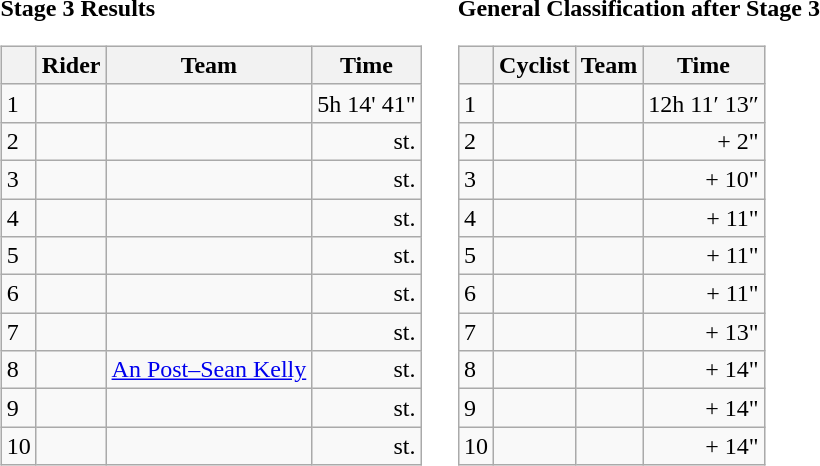<table>
<tr>
<td><strong>Stage 3 Results</strong><br><table class="wikitable">
<tr>
<th></th>
<th>Rider</th>
<th>Team</th>
<th>Time</th>
</tr>
<tr>
<td>1</td>
<td></td>
<td></td>
<td align="right">5h 14' 41"</td>
</tr>
<tr>
<td>2</td>
<td></td>
<td></td>
<td align="right">st.</td>
</tr>
<tr>
<td>3</td>
<td></td>
<td></td>
<td align="right">st.</td>
</tr>
<tr>
<td>4</td>
<td></td>
<td></td>
<td align="right">st.</td>
</tr>
<tr>
<td>5</td>
<td></td>
<td></td>
<td align="right">st.</td>
</tr>
<tr>
<td>6</td>
<td></td>
<td></td>
<td align="right">st.</td>
</tr>
<tr>
<td>7</td>
<td></td>
<td></td>
<td align="right">st.</td>
</tr>
<tr>
<td>8</td>
<td></td>
<td><a href='#'>An Post–Sean Kelly</a></td>
<td align="right">st.</td>
</tr>
<tr>
<td>9</td>
<td></td>
<td></td>
<td align="right">st.</td>
</tr>
<tr>
<td>10</td>
<td></td>
<td></td>
<td align="right">st.</td>
</tr>
</table>
</td>
<td></td>
<td><strong>General Classification after Stage 3</strong><br><table class="wikitable">
<tr>
<th></th>
<th>Cyclist</th>
<th>Team</th>
<th>Time</th>
</tr>
<tr>
<td>1</td>
<td> </td>
<td></td>
<td align="right">12h 11′ 13″</td>
</tr>
<tr>
<td>2</td>
<td></td>
<td></td>
<td align="right">+ 2"</td>
</tr>
<tr>
<td>3</td>
<td></td>
<td></td>
<td align="right">+ 10"</td>
</tr>
<tr>
<td>4</td>
<td></td>
<td></td>
<td align="right">+ 11"</td>
</tr>
<tr>
<td>5</td>
<td></td>
<td></td>
<td align="right">+ 11"</td>
</tr>
<tr>
<td>6</td>
<td></td>
<td></td>
<td align="right">+ 11"</td>
</tr>
<tr>
<td>7</td>
<td></td>
<td></td>
<td align="right">+ 13"</td>
</tr>
<tr>
<td>8</td>
<td></td>
<td></td>
<td align="right">+ 14"</td>
</tr>
<tr>
<td>9</td>
<td></td>
<td></td>
<td align="right">+ 14"</td>
</tr>
<tr>
<td>10</td>
<td></td>
<td></td>
<td align="right">+ 14"</td>
</tr>
</table>
</td>
</tr>
</table>
